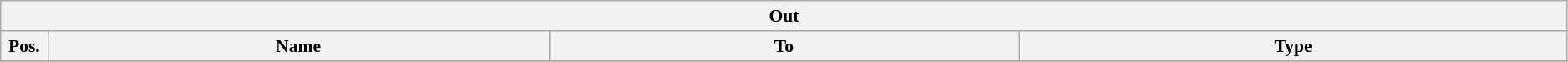<table class="wikitable" style="font-size:90%;width:99%;">
<tr>
<th colspan="4">Out</th>
</tr>
<tr>
<th width=3%>Pos.</th>
<th width=32%>Name</th>
<th width=30%>To</th>
<th width=35%>Type</th>
</tr>
<tr>
</tr>
</table>
